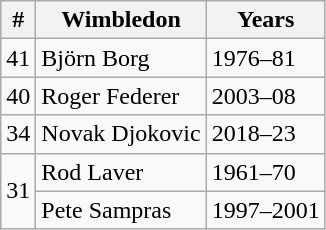<table class=wikitable style="display:inline-table;">
<tr>
<th>#</th>
<th>Wimbledon</th>
<th>Years</th>
</tr>
<tr>
<td>41</td>
<td> Björn Borg</td>
<td>1976–81</td>
</tr>
<tr>
<td>40</td>
<td> Roger Federer</td>
<td>2003–08</td>
</tr>
<tr>
<td>34</td>
<td> Novak Djokovic</td>
<td>2018–23</td>
</tr>
<tr>
<td rowspan="2">31</td>
<td> Rod Laver</td>
<td>1961–70</td>
</tr>
<tr>
<td> Pete Sampras</td>
<td>1997–2001</td>
</tr>
</table>
